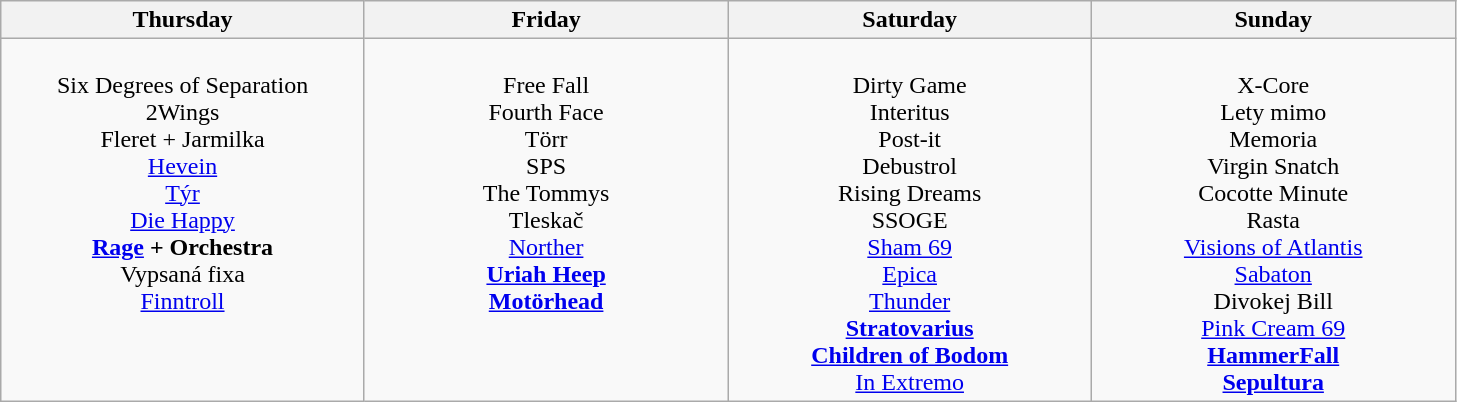<table class="wikitable">
<tr>
<th>Thursday</th>
<th>Friday</th>
<th>Saturday</th>
<th>Sunday</th>
</tr>
<tr>
<td valign="top" align="center" width=235><br>Six Degrees of Separation<br>
2Wings<br>
Fleret + Jarmilka<br>
<a href='#'>Hevein</a><br>
<a href='#'>Týr</a><br>
<a href='#'>Die Happy</a><br>
<strong><a href='#'>Rage</a> + Orchestra</strong><br>
Vypsaná fixa<br>
<a href='#'>Finntroll</a></td>
<td valign="top" align="center" width=235><br>Free Fall <br>
Fourth Face <br>
Törr <br>
SPS <br>
The Tommys <br>
Tleskač <br>
<a href='#'>Norther</a><br>
<strong><a href='#'>Uriah Heep</a></strong><br>
<strong><a href='#'>Motörhead</a></strong><br></td>
<td valign="top" align="center" width=235><br>Dirty Game<br>
Interitus<br>
Post-it<br>
Debustrol<br>
Rising Dreams <br>
SSOGE<br>
<a href='#'>Sham 69</a><br>
<a href='#'>Epica</a><br>
<a href='#'>Thunder</a><br>
<strong><a href='#'>Stratovarius</a><br></strong>
<strong><a href='#'>Children of Bodom</a><br></strong>
<a href='#'>In Extremo</a><br></td>
<td valign="top" align="center" width=235><br>X-Core<br>
Lety mimo<br>
Memoria<br>
Virgin Snatch<br>
Cocotte Minute<br>
Rasta<br>
<a href='#'>Visions of Atlantis</a><br>
<a href='#'>Sabaton</a><br>
Divokej Bill<br>
<a href='#'>Pink Cream 69</a><br>
<strong><a href='#'>HammerFall</a></strong><br>
<strong><a href='#'>Sepultura</a></strong><br></td>
</tr>
</table>
